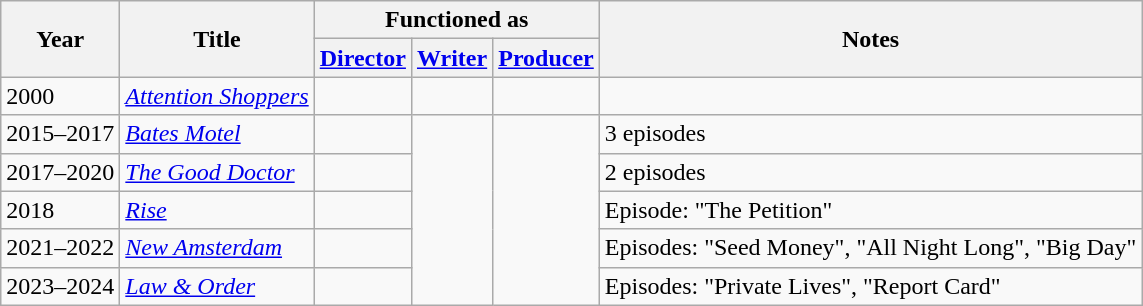<table class="wikitable sortable" style="margin-right: 0;">
<tr>
<th rowspan="2">Year</th>
<th rowspan="2">Title</th>
<th colspan="3">Functioned as</th>
<th rowspan="2">Notes</th>
</tr>
<tr>
<th><a href='#'>Director</a></th>
<th><a href='#'>Writer</a></th>
<th><a href='#'>Producer</a></th>
</tr>
<tr>
<td>2000</td>
<td><em><a href='#'>Attention Shoppers</a></em></td>
<td></td>
<td></td>
<td></td>
<td></td>
</tr>
<tr>
<td>2015–2017</td>
<td><em><a href='#'>Bates Motel</a></em></td>
<td></td>
<td rowspan="5"></td>
<td rowspan="5"></td>
<td>3 episodes</td>
</tr>
<tr>
<td>2017–2020</td>
<td><em><a href='#'>The Good Doctor</a></em></td>
<td></td>
<td>2 episodes</td>
</tr>
<tr>
<td>2018</td>
<td><em><a href='#'>Rise</a></em></td>
<td></td>
<td>Episode: "The Petition"</td>
</tr>
<tr>
<td>2021–2022</td>
<td><em><a href='#'>New Amsterdam</a></em></td>
<td></td>
<td>Episodes: "Seed Money", "All Night Long", "Big Day"</td>
</tr>
<tr>
<td>2023–2024</td>
<td><em><a href='#'>Law & Order</a></em></td>
<td></td>
<td rowspan="3">Episodes: "Private Lives", "Report Card"</td>
</tr>
</table>
